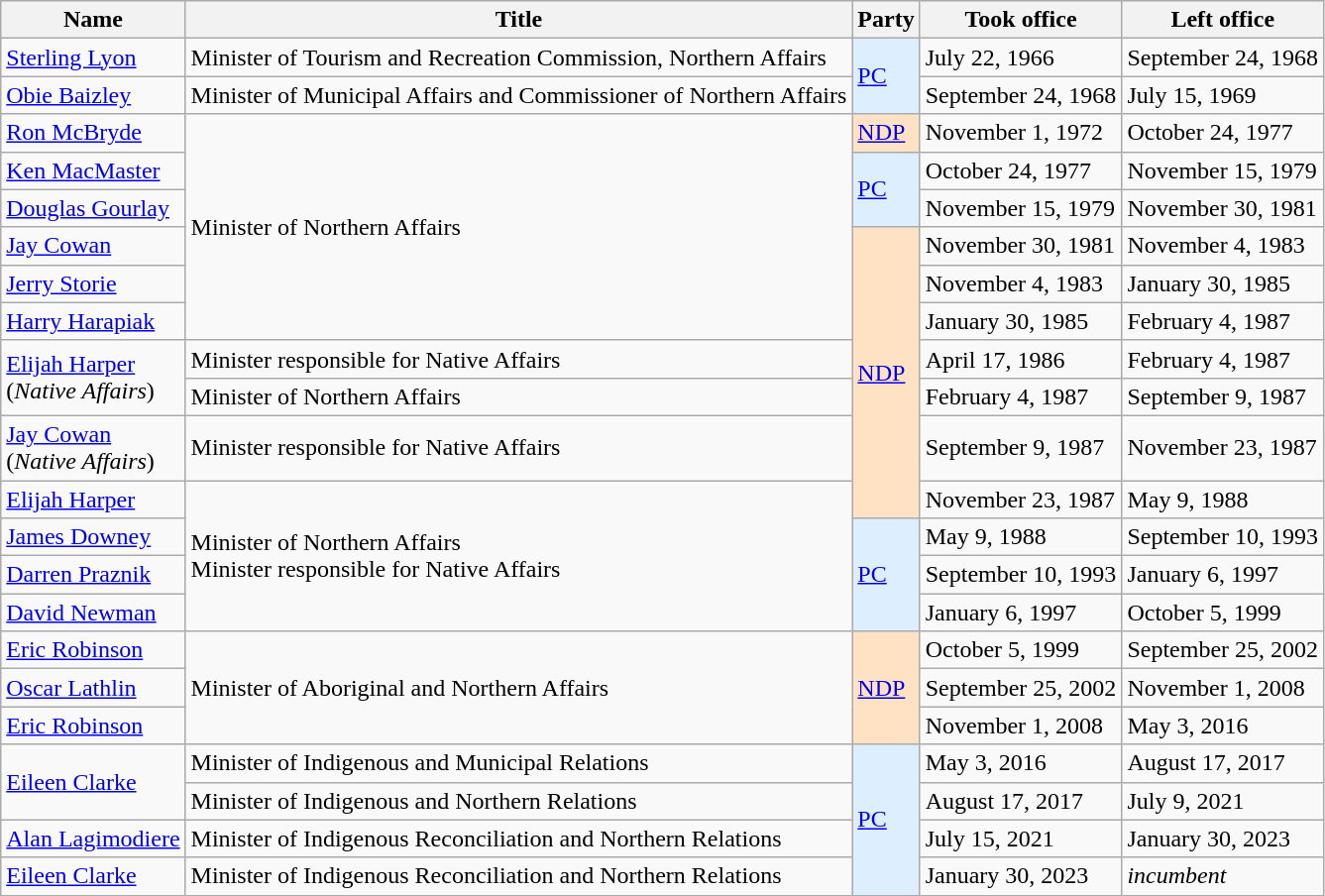<table class="wikitable">
<tr>
<th>Name</th>
<th>Title</th>
<th>Party</th>
<th>Took office</th>
<th>Left office</th>
</tr>
<tr>
<td><a href='#'>Sterling Lyon</a></td>
<td>Minister of Tourism and Recreation Commission, Northern Affairs</td>
<td rowspan="2" bgcolor="#DDEEFF"><a href='#'>PC</a></td>
<td>July 22, 1966</td>
<td>September 24, 1968</td>
</tr>
<tr>
<td><a href='#'>Obie Baizley</a></td>
<td>Minister of Municipal Affairs and Commissioner of Northern Affairs</td>
<td>September 24, 1968</td>
<td>July 15, 1969</td>
</tr>
<tr>
<td><a href='#'>Ron McBryde</a></td>
<td rowspan="6">Minister of Northern Affairs</td>
<td bgcolor="#FFE1C4"><a href='#'>NDP</a></td>
<td>November 1, 1972</td>
<td>October 24, 1977</td>
</tr>
<tr>
<td><a href='#'>Ken MacMaster</a></td>
<td rowspan="2" bgcolor="#DDEEFF"><a href='#'>PC</a></td>
<td>October 24, 1977</td>
<td>November 15, 1979</td>
</tr>
<tr>
<td><a href='#'>Douglas Gourlay</a></td>
<td>November 15, 1979</td>
<td>November 30, 1981</td>
</tr>
<tr>
<td><a href='#'>Jay Cowan</a></td>
<td rowspan="7" bgcolor="#FFE1C4"><a href='#'>NDP</a></td>
<td>November 30, 1981</td>
<td>November 4, 1983</td>
</tr>
<tr>
<td><a href='#'>Jerry Storie</a></td>
<td>November 4, 1983</td>
<td>January 30, 1985</td>
</tr>
<tr>
<td><a href='#'>Harry Harapiak</a></td>
<td>January 30, 1985</td>
<td>February 4, 1987</td>
</tr>
<tr>
<td rowspan="2"><a href='#'>Elijah Harper</a><br>(<em>Native Affairs</em>)</td>
<td>Minister responsible for Native Affairs</td>
<td>April 17, 1986</td>
<td>February 4, 1987</td>
</tr>
<tr>
<td>Minister of Northern Affairs</td>
<td>February 4, 1987</td>
<td>September 9, 1987</td>
</tr>
<tr>
<td><a href='#'>Jay Cowan</a><br>(<em>Native Affairs</em>)</td>
<td>Minister responsible for Native Affairs</td>
<td>September 9, 1987</td>
<td>November 23, 1987</td>
</tr>
<tr>
<td><a href='#'>Elijah Harper</a></td>
<td rowspan="4">Minister of Northern Affairs<br>Minister responsible for Native Affairs</td>
<td>November 23, 1987</td>
<td>May 9, 1988</td>
</tr>
<tr>
<td><a href='#'>James Downey</a></td>
<td rowspan="3" bgcolor="#DDEEFF"><a href='#'>PC</a></td>
<td>May 9, 1988</td>
<td>September 10, 1993</td>
</tr>
<tr>
<td><a href='#'>Darren Praznik</a></td>
<td>September 10, 1993</td>
<td>January 6, 1997</td>
</tr>
<tr>
<td><a href='#'>David Newman</a></td>
<td>January 6, 1997</td>
<td>October 5, 1999</td>
</tr>
<tr>
<td><a href='#'>Eric Robinson</a></td>
<td rowspan="3">Minister of Aboriginal and Northern Affairs</td>
<td rowspan="3" bgcolor="#FFE1C4"><a href='#'>NDP</a></td>
<td>October 5, 1999</td>
<td>September 25, 2002</td>
</tr>
<tr>
<td><a href='#'>Oscar Lathlin</a></td>
<td>September 25, 2002</td>
<td>November 1, 2008</td>
</tr>
<tr>
<td><a href='#'>Eric Robinson</a></td>
<td>November 1, 2008</td>
<td>May 3, 2016</td>
</tr>
<tr>
<td rowspan="2"><a href='#'>Eileen Clarke</a></td>
<td>Minister of Indigenous and Municipal Relations</td>
<td rowspan="4" bgcolor="#DDEEFF"><a href='#'>PC</a></td>
<td>May 3, 2016</td>
<td>August 17, 2017</td>
</tr>
<tr>
<td>Minister of Indigenous and Northern Relations</td>
<td>August 17, 2017</td>
<td>July 9, 2021</td>
</tr>
<tr>
<td><a href='#'>Alan Lagimodiere</a></td>
<td>Minister of Indigenous Reconciliation and Northern Relations</td>
<td>July 15, 2021</td>
<td>January 30, 2023</td>
</tr>
<tr>
<td><a href='#'>Eileen Clarke</a></td>
<td>Minister of Indigenous Reconciliation and Northern Relations</td>
<td>January 30, 2023</td>
<td><em>incumbent</em></td>
</tr>
</table>
